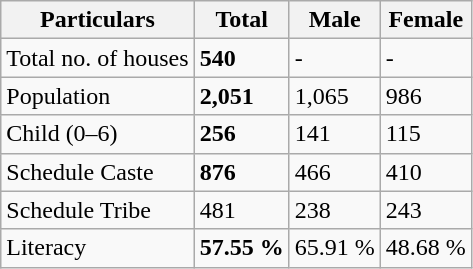<table class="wikitable">
<tr>
<th>Particulars</th>
<th>Total</th>
<th>Male</th>
<th>Female</th>
</tr>
<tr>
<td>Total no. of houses</td>
<td><strong>540</strong></td>
<td>-</td>
<td>-</td>
</tr>
<tr>
<td>Population</td>
<td><strong>2,051</strong></td>
<td>1,065</td>
<td>986</td>
</tr>
<tr>
<td>Child (0–6)</td>
<td><strong>256</strong></td>
<td>141</td>
<td>115</td>
</tr>
<tr>
<td>Schedule Caste</td>
<td><strong>876</strong></td>
<td>466</td>
<td>410</td>
</tr>
<tr>
<td>Schedule Tribe</td>
<td>481</td>
<td>238</td>
<td>243</td>
</tr>
<tr>
<td>Literacy</td>
<td><strong>57.55 %</strong></td>
<td>65.91 %</td>
<td>48.68 %</td>
</tr>
</table>
